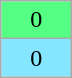<table class="wikitable" style="text-align:center;">
<tr>
<td bgcolor="#55FF83" width="40">0</td>
</tr>
<tr>
<td bgcolor="#87E6FF" width="40">0</td>
</tr>
</table>
